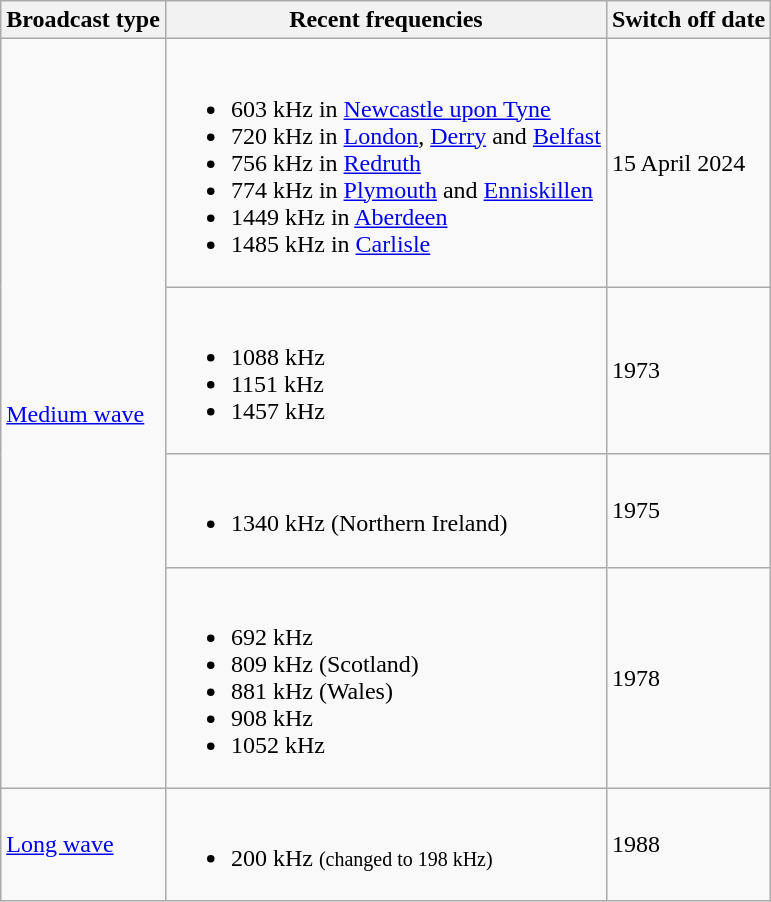<table class="wikitable sortable">
<tr>
<th>Broadcast type</th>
<th>Recent frequencies</th>
<th>Switch off date</th>
</tr>
<tr>
<td rowspan="4"><a href='#'>Medium wave</a></td>
<td><br><ul><li>603 kHz in <a href='#'>Newcastle upon Tyne</a></li><li>720 kHz in <a href='#'>London</a>, <a href='#'>Derry</a> and <a href='#'>Belfast</a></li><li>756 kHz in <a href='#'>Redruth</a></li><li>774 kHz in <a href='#'>Plymouth</a> and <a href='#'>Enniskillen</a></li><li>1449 kHz in <a href='#'>Aberdeen</a></li><li>1485 kHz in <a href='#'>Carlisle</a></li></ul></td>
<td>15 April 2024</td>
</tr>
<tr>
<td><br><ul><li>1088 kHz</li><li>1151 kHz</li><li>1457 kHz</li></ul></td>
<td>1973</td>
</tr>
<tr>
<td><br><ul><li>1340 kHz (Northern Ireland)</li></ul></td>
<td>1975</td>
</tr>
<tr>
<td><br><ul><li>692 kHz</li><li>809 kHz (Scotland)</li><li>881 kHz (Wales)</li><li>908 kHz</li><li>1052 kHz</li></ul></td>
<td>1978</td>
</tr>
<tr>
<td><a href='#'>Long wave</a></td>
<td><br><ul><li>200 kHz <small>(changed to 198 kHz)</small></li></ul></td>
<td>1988</td>
</tr>
</table>
